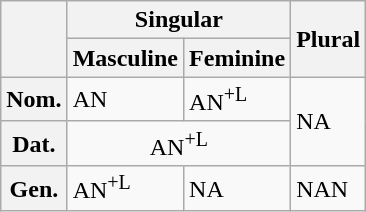<table class="wikitable">
<tr>
<th rowspan="2"></th>
<th colspan="2">Singular</th>
<th rowspan="2">Plural</th>
</tr>
<tr>
<th>Masculine</th>
<th>Feminine</th>
</tr>
<tr>
<th>Nom.</th>
<td>AN</td>
<td>AN<sup>+L</sup></td>
<td rowspan="2" valign="center">NA</td>
</tr>
<tr>
<th>Dat.</th>
<td colspan="2" align="center">AN<sup>+L</sup></td>
</tr>
<tr>
<th>Gen.</th>
<td>AN<sup>+L</sup></td>
<td>NA</td>
<td>NAN</td>
</tr>
</table>
